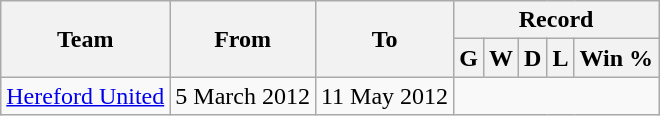<table class="wikitable" style="text-align: center">
<tr>
<th rowspan="2">Team</th>
<th rowspan="2">From</th>
<th rowspan="2">To</th>
<th colspan="5">Record</th>
</tr>
<tr>
<th>G</th>
<th>W</th>
<th>D</th>
<th>L</th>
<th>Win %</th>
</tr>
<tr>
<td align=left><a href='#'>Hereford United</a></td>
<td align=left>5 March 2012</td>
<td align=left>11 May 2012<br></td>
</tr>
</table>
